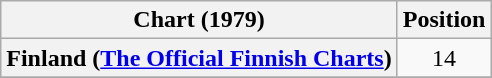<table class="wikitable plainrowheaders" style="text-align:center">
<tr>
<th scope="col">Chart (1979)</th>
<th scope="col">Position</th>
</tr>
<tr>
<th scope="row">Finland (<a href='#'>The Official Finnish Charts</a>)</th>
<td>14</td>
</tr>
<tr>
</tr>
</table>
